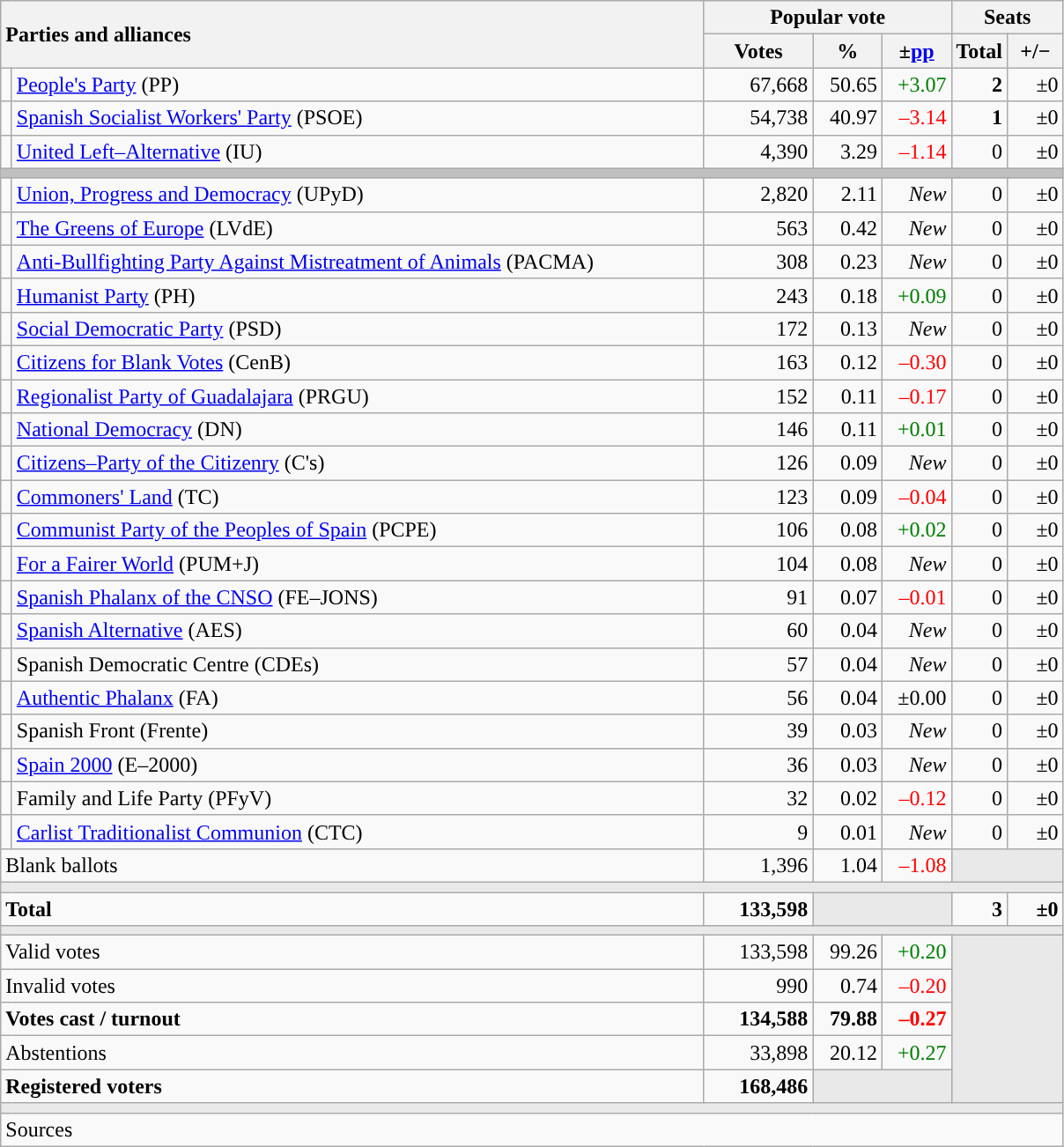<table class="wikitable" style="text-align:right;">
<tr>
<th style="text-align:left;" rowspan="2" colspan="2" width="525">Parties and alliances</th>
<th colspan="3">Popular vote</th>
<th colspan="2">Seats</th>
</tr>
<tr>
<th width="75">Votes</th>
<th width="45">%</th>
<th width="45">±<a href='#'>pp</a></th>
<th width="35">Total</th>
<th width="35">+/−</th>
</tr>
<tr>
<td width="1" style="color:inherit;background:"></td>
<td align="left"><a href='#'>People's Party</a> (PP)</td>
<td>67,668</td>
<td>50.65</td>
<td style="color:green;">+3.07</td>
<td><strong>2</strong></td>
<td>±0</td>
</tr>
<tr>
<td style="color:inherit;background:"></td>
<td align="left"><a href='#'>Spanish Socialist Workers' Party</a> (PSOE)</td>
<td>54,738</td>
<td>40.97</td>
<td style="color:red;">–3.14</td>
<td><strong>1</strong></td>
<td>±0</td>
</tr>
<tr>
<td style="color:inherit;background:"></td>
<td align="left"><a href='#'>United Left–Alternative</a> (IU)</td>
<td>4,390</td>
<td>3.29</td>
<td style="color:red;">–1.14</td>
<td>0</td>
<td>±0</td>
</tr>
<tr>
<td colspan="7" bgcolor="#C0C0C0"></td>
</tr>
<tr>
<td style="color:inherit;background:"></td>
<td align="left"><a href='#'>Union, Progress and Democracy</a> (UPyD)</td>
<td>2,820</td>
<td>2.11</td>
<td><em>New</em></td>
<td>0</td>
<td>±0</td>
</tr>
<tr>
<td style="color:inherit;background:"></td>
<td align="left"><a href='#'>The Greens of Europe</a> (LVdE)</td>
<td>563</td>
<td>0.42</td>
<td><em>New</em></td>
<td>0</td>
<td>±0</td>
</tr>
<tr>
<td style="color:inherit;background:"></td>
<td align="left"><a href='#'>Anti-Bullfighting Party Against Mistreatment of Animals</a> (PACMA)</td>
<td>308</td>
<td>0.23</td>
<td><em>New</em></td>
<td>0</td>
<td>±0</td>
</tr>
<tr>
<td style="color:inherit;background:"></td>
<td align="left"><a href='#'>Humanist Party</a> (PH)</td>
<td>243</td>
<td>0.18</td>
<td style="color:green;">+0.09</td>
<td>0</td>
<td>±0</td>
</tr>
<tr>
<td style="color:inherit;background:"></td>
<td align="left"><a href='#'>Social Democratic Party</a> (PSD)</td>
<td>172</td>
<td>0.13</td>
<td><em>New</em></td>
<td>0</td>
<td>±0</td>
</tr>
<tr>
<td style="color:inherit;background:"></td>
<td align="left"><a href='#'>Citizens for Blank Votes</a> (CenB)</td>
<td>163</td>
<td>0.12</td>
<td style="color:red;">–0.30</td>
<td>0</td>
<td>±0</td>
</tr>
<tr>
<td style="color:inherit;background:"></td>
<td align="left"><a href='#'>Regionalist Party of Guadalajara</a> (PRGU)</td>
<td>152</td>
<td>0.11</td>
<td style="color:red;">–0.17</td>
<td>0</td>
<td>±0</td>
</tr>
<tr>
<td style="color:inherit;background:"></td>
<td align="left"><a href='#'>National Democracy</a> (DN)</td>
<td>146</td>
<td>0.11</td>
<td style="color:green;">+0.01</td>
<td>0</td>
<td>±0</td>
</tr>
<tr>
<td style="color:inherit;background:"></td>
<td align="left"><a href='#'>Citizens–Party of the Citizenry</a> (C's)</td>
<td>126</td>
<td>0.09</td>
<td><em>New</em></td>
<td>0</td>
<td>±0</td>
</tr>
<tr>
<td style="color:inherit;background:"></td>
<td align="left"><a href='#'>Commoners' Land</a> (TC)</td>
<td>123</td>
<td>0.09</td>
<td style="color:red;">–0.04</td>
<td>0</td>
<td>±0</td>
</tr>
<tr>
<td style="color:inherit;background:"></td>
<td align="left"><a href='#'>Communist Party of the Peoples of Spain</a> (PCPE)</td>
<td>106</td>
<td>0.08</td>
<td style="color:green;">+0.02</td>
<td>0</td>
<td>±0</td>
</tr>
<tr>
<td style="color:inherit;background:"></td>
<td align="left"><a href='#'>For a Fairer World</a> (PUM+J)</td>
<td>104</td>
<td>0.08</td>
<td><em>New</em></td>
<td>0</td>
<td>±0</td>
</tr>
<tr>
<td style="color:inherit;background:"></td>
<td align="left"><a href='#'>Spanish Phalanx of the CNSO</a> (FE–JONS)</td>
<td>91</td>
<td>0.07</td>
<td style="color:red;">–0.01</td>
<td>0</td>
<td>±0</td>
</tr>
<tr>
<td style="color:inherit;background:"></td>
<td align="left"><a href='#'>Spanish Alternative</a> (AES)</td>
<td>60</td>
<td>0.04</td>
<td><em>New</em></td>
<td>0</td>
<td>±0</td>
</tr>
<tr>
<td style="color:inherit;background:"></td>
<td align="left">Spanish Democratic Centre (CDEs)</td>
<td>57</td>
<td>0.04</td>
<td><em>New</em></td>
<td>0</td>
<td>±0</td>
</tr>
<tr>
<td style="color:inherit;background:"></td>
<td align="left"><a href='#'>Authentic Phalanx</a> (FA)</td>
<td>56</td>
<td>0.04</td>
<td>±0.00</td>
<td>0</td>
<td>±0</td>
</tr>
<tr>
<td style="color:inherit;background:"></td>
<td align="left">Spanish Front (Frente)</td>
<td>39</td>
<td>0.03</td>
<td><em>New</em></td>
<td>0</td>
<td>±0</td>
</tr>
<tr>
<td style="color:inherit;background:"></td>
<td align="left"><a href='#'>Spain 2000</a> (E–2000)</td>
<td>36</td>
<td>0.03</td>
<td><em>New</em></td>
<td>0</td>
<td>±0</td>
</tr>
<tr>
<td style="color:inherit;background:"></td>
<td align="left">Family and Life Party (PFyV)</td>
<td>32</td>
<td>0.02</td>
<td style="color:red;">–0.12</td>
<td>0</td>
<td>±0</td>
</tr>
<tr>
<td style="color:inherit;background:"></td>
<td align="left"><a href='#'>Carlist Traditionalist Communion</a> (CTC)</td>
<td>9</td>
<td>0.01</td>
<td><em>New</em></td>
<td>0</td>
<td>±0</td>
</tr>
<tr>
<td align="left" colspan="2">Blank ballots</td>
<td>1,396</td>
<td>1.04</td>
<td style="color:red;">–1.08</td>
<td bgcolor="#E9E9E9" colspan="2"></td>
</tr>
<tr>
<td colspan="7" bgcolor="#E9E9E9"></td>
</tr>
<tr style="font-weight:bold;">
<td align="left" colspan="2">Total</td>
<td>133,598</td>
<td bgcolor="#E9E9E9" colspan="2"></td>
<td>3</td>
<td>±0</td>
</tr>
<tr>
<td colspan="7" bgcolor="#E9E9E9"></td>
</tr>
<tr>
<td align="left" colspan="2">Valid votes</td>
<td>133,598</td>
<td>99.26</td>
<td style="color:green;">+0.20</td>
<td bgcolor="#E9E9E9" colspan="2" rowspan="5"></td>
</tr>
<tr>
<td align="left" colspan="2">Invalid votes</td>
<td>990</td>
<td>0.74</td>
<td style="color:red;">–0.20</td>
</tr>
<tr style="font-weight:bold;">
<td align="left" colspan="2">Votes cast / turnout</td>
<td>134,588</td>
<td>79.88</td>
<td style="color:red;">–0.27</td>
</tr>
<tr>
<td align="left" colspan="2">Abstentions</td>
<td>33,898</td>
<td>20.12</td>
<td style="color:green;">+0.27</td>
</tr>
<tr style="font-weight:bold;">
<td align="left" colspan="2">Registered voters</td>
<td>168,486</td>
<td bgcolor="#E9E9E9" colspan="2"></td>
</tr>
<tr>
<td colspan="7" bgcolor="#E9E9E9"></td>
</tr>
<tr>
<td align="left" colspan="7">Sources</td>
</tr>
</table>
